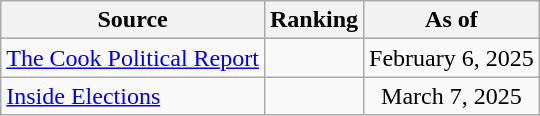<table class="wikitable" style="text-align:center">
<tr>
<th>Source</th>
<th>Ranking</th>
<th>As of</th>
</tr>
<tr>
<td align=left><a href='#'>The Cook Political Report</a></td>
<td></td>
<td>February 6, 2025</td>
</tr>
<tr>
<td align=left><a href='#'>Inside Elections</a></td>
<td></td>
<td>March 7, 2025</td>
</tr>
</table>
